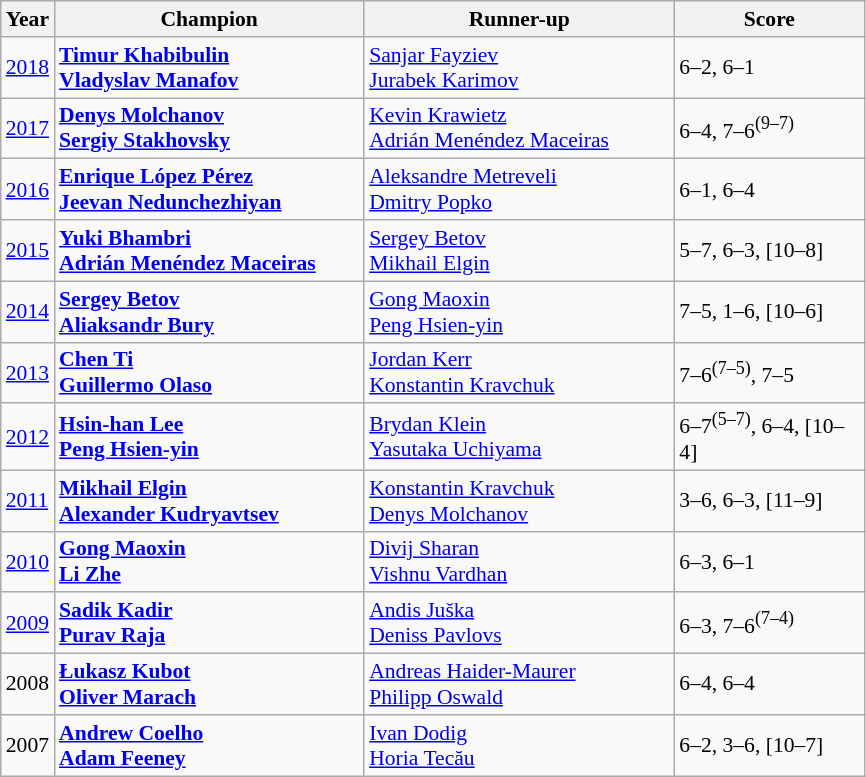<table class="wikitable" style="font-size:90%">
<tr>
<th>Year</th>
<th width="200">Champion</th>
<th width="200">Runner-up</th>
<th width="120">Score</th>
</tr>
<tr>
<td><a href='#'>2018</a></td>
<td> <strong><a href='#'>Timur Khabibulin</a></strong> <br>  <strong><a href='#'>Vladyslav Manafov</a></strong></td>
<td> <a href='#'>Sanjar Fayziev</a> <br>  <a href='#'>Jurabek Karimov</a></td>
<td>6–2, 6–1</td>
</tr>
<tr>
<td><a href='#'>2017</a></td>
<td> <strong><a href='#'>Denys Molchanov</a></strong> <br>  <strong><a href='#'>Sergiy Stakhovsky</a></strong></td>
<td> <a href='#'>Kevin Krawietz</a> <br>  <a href='#'>Adrián Menéndez Maceiras</a></td>
<td>6–4, 7–6<sup>(9–7)</sup></td>
</tr>
<tr>
<td><a href='#'>2016</a></td>
<td> <strong><a href='#'>Enrique López Pérez</a></strong> <br>  <strong><a href='#'>Jeevan Nedunchezhiyan</a></strong></td>
<td> <a href='#'>Aleksandre Metreveli</a> <br>  <a href='#'>Dmitry Popko</a></td>
<td>6–1, 6–4</td>
</tr>
<tr>
<td><a href='#'>2015</a></td>
<td> <strong><a href='#'>Yuki Bhambri</a></strong> <br>  <strong><a href='#'>Adrián Menéndez Maceiras</a></strong></td>
<td> <a href='#'>Sergey Betov</a> <br>  <a href='#'>Mikhail Elgin</a></td>
<td>5–7, 6–3, [10–8]</td>
</tr>
<tr>
<td><a href='#'>2014</a></td>
<td> <strong><a href='#'>Sergey Betov</a></strong> <br>  <strong><a href='#'>Aliaksandr Bury</a></strong></td>
<td> <a href='#'>Gong Maoxin</a><br> <a href='#'>Peng Hsien-yin</a></td>
<td>7–5, 1–6, [10–6]</td>
</tr>
<tr>
<td><a href='#'>2013</a></td>
<td> <strong><a href='#'>Chen Ti</a></strong> <br>  <strong><a href='#'>Guillermo Olaso</a></strong></td>
<td> <a href='#'>Jordan Kerr</a> <br>  <a href='#'>Konstantin Kravchuk</a></td>
<td>7–6<sup>(7–5)</sup>, 7–5</td>
</tr>
<tr>
<td><a href='#'>2012</a></td>
<td> <strong><a href='#'>Hsin-han Lee</a></strong> <br>  <strong><a href='#'>Peng Hsien-yin</a></strong></td>
<td> <a href='#'>Brydan Klein</a> <br>  <a href='#'>Yasutaka Uchiyama</a></td>
<td>6–7<sup>(5–7)</sup>, 6–4, [10–4]</td>
</tr>
<tr>
<td><a href='#'>2011</a></td>
<td> <strong><a href='#'>Mikhail Elgin</a></strong> <br>  <strong><a href='#'>Alexander Kudryavtsev</a></strong></td>
<td> <a href='#'>Konstantin Kravchuk</a> <br>  <a href='#'>Denys Molchanov</a></td>
<td>3–6, 6–3, [11–9]</td>
</tr>
<tr>
<td><a href='#'>2010</a></td>
<td> <strong><a href='#'>Gong Maoxin</a></strong> <br>  <strong><a href='#'>Li Zhe</a></strong></td>
<td> <a href='#'>Divij Sharan</a> <br>  <a href='#'>Vishnu Vardhan</a></td>
<td>6–3, 6–1</td>
</tr>
<tr>
<td><a href='#'>2009</a></td>
<td> <strong><a href='#'>Sadik Kadir</a></strong> <br>  <strong><a href='#'>Purav Raja</a></strong></td>
<td> <a href='#'>Andis Juška</a> <br>  <a href='#'>Deniss Pavlovs</a></td>
<td>6–3, 7–6<sup>(7–4)</sup></td>
</tr>
<tr>
<td>2008</td>
<td> <strong><a href='#'>Łukasz Kubot</a></strong> <br>  <strong><a href='#'>Oliver Marach</a></strong></td>
<td> <a href='#'>Andreas Haider-Maurer</a> <br>  <a href='#'>Philipp Oswald</a></td>
<td>6–4, 6–4</td>
</tr>
<tr>
<td>2007</td>
<td> <strong><a href='#'>Andrew Coelho</a></strong> <br>  <strong><a href='#'>Adam Feeney</a></strong></td>
<td> <a href='#'>Ivan Dodig</a> <br>  <a href='#'>Horia Tecău</a></td>
<td>6–2, 3–6, [10–7]</td>
</tr>
</table>
